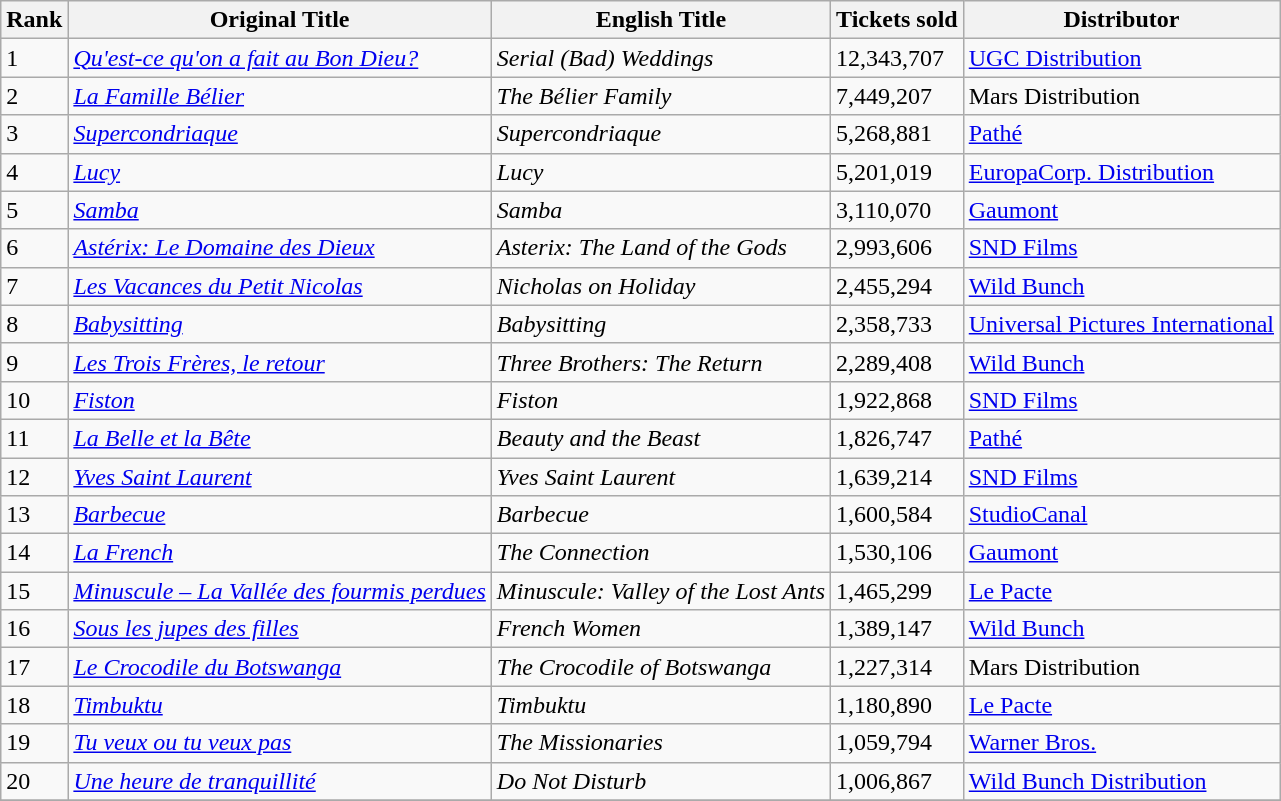<table class="wikitable sortable">
<tr>
<th>Rank</th>
<th>Original Title</th>
<th>English Title</th>
<th>Tickets sold</th>
<th>Distributor</th>
</tr>
<tr>
<td>1</td>
<td><em><a href='#'>Qu'est-ce qu'on a fait au Bon Dieu?</a></em></td>
<td><em>Serial (Bad) Weddings</em></td>
<td>12,343,707</td>
<td><a href='#'>UGC Distribution</a></td>
</tr>
<tr>
<td>2</td>
<td><em><a href='#'>La Famille Bélier</a></em></td>
<td><em>The Bélier Family</em></td>
<td>7,449,207</td>
<td>Mars Distribution</td>
</tr>
<tr>
<td>3</td>
<td><em><a href='#'>Supercondriaque</a></em></td>
<td><em>Supercondriaque</em></td>
<td>5,268,881</td>
<td><a href='#'>Pathé</a></td>
</tr>
<tr>
<td>4</td>
<td><em><a href='#'>Lucy</a></em></td>
<td><em>Lucy</em></td>
<td>5,201,019</td>
<td><a href='#'>EuropaCorp. Distribution</a></td>
</tr>
<tr>
<td>5</td>
<td><em><a href='#'>Samba</a></em></td>
<td><em>Samba</em></td>
<td>3,110,070</td>
<td><a href='#'>Gaumont</a></td>
</tr>
<tr>
<td>6</td>
<td><em><a href='#'>Astérix: Le Domaine des Dieux</a></em></td>
<td><em>Asterix: The Land of the Gods</em></td>
<td>2,993,606</td>
<td><a href='#'>SND Films</a></td>
</tr>
<tr>
<td>7</td>
<td><em><a href='#'>Les Vacances du Petit Nicolas</a></em></td>
<td><em>Nicholas on Holiday</em></td>
<td>2,455,294</td>
<td><a href='#'>Wild Bunch</a></td>
</tr>
<tr>
<td>8</td>
<td><em><a href='#'>Babysitting</a></em></td>
<td><em>Babysitting</em></td>
<td>2,358,733</td>
<td><a href='#'>Universal Pictures International</a></td>
</tr>
<tr>
<td>9</td>
<td><em><a href='#'>Les Trois Frères, le retour</a></em></td>
<td><em>Three Brothers: The Return</em></td>
<td>2,289,408</td>
<td><a href='#'>Wild Bunch</a></td>
</tr>
<tr>
<td>10</td>
<td><em><a href='#'>Fiston</a></em></td>
<td><em>Fiston</em></td>
<td>1,922,868</td>
<td><a href='#'>SND Films</a></td>
</tr>
<tr>
<td>11</td>
<td><em><a href='#'>La Belle et la Bête</a></em></td>
<td><em>Beauty and the Beast</em></td>
<td>1,826,747</td>
<td><a href='#'>Pathé</a></td>
</tr>
<tr>
<td>12</td>
<td><em><a href='#'>Yves Saint Laurent</a></em></td>
<td><em>Yves Saint Laurent</em></td>
<td>1,639,214</td>
<td><a href='#'>SND Films</a></td>
</tr>
<tr>
<td>13</td>
<td><em><a href='#'>Barbecue</a></em></td>
<td><em>Barbecue</em></td>
<td>1,600,584</td>
<td><a href='#'>StudioCanal</a></td>
</tr>
<tr>
<td>14</td>
<td><em><a href='#'>La French</a></em></td>
<td><em>The Connection</em></td>
<td>1,530,106</td>
<td><a href='#'>Gaumont</a></td>
</tr>
<tr>
<td>15</td>
<td><em><a href='#'>Minuscule – La Vallée des fourmis perdues</a></em></td>
<td><em>Minuscule: Valley of the Lost Ants</em></td>
<td>1,465,299</td>
<td><a href='#'>Le Pacte</a></td>
</tr>
<tr>
<td>16</td>
<td><em><a href='#'>Sous les jupes des filles</a></em></td>
<td><em>French Women</em></td>
<td>1,389,147</td>
<td><a href='#'>Wild Bunch</a></td>
</tr>
<tr>
<td>17</td>
<td><em><a href='#'>Le Crocodile du Botswanga</a></em></td>
<td><em>The Crocodile of Botswanga</em></td>
<td>1,227,314</td>
<td>Mars Distribution</td>
</tr>
<tr>
<td>18</td>
<td><em><a href='#'>Timbuktu</a></em></td>
<td><em>Timbuktu</em></td>
<td>1,180,890</td>
<td><a href='#'>Le Pacte</a></td>
</tr>
<tr>
<td>19</td>
<td><em><a href='#'>Tu veux ou tu veux pas</a></em></td>
<td><em>The Missionaries</em></td>
<td>1,059,794</td>
<td><a href='#'>Warner Bros.</a></td>
</tr>
<tr>
<td>20</td>
<td><em><a href='#'>Une heure de tranquillité</a></em></td>
<td><em>Do Not Disturb</em></td>
<td>1,006,867</td>
<td><a href='#'>Wild Bunch Distribution</a></td>
</tr>
<tr>
</tr>
</table>
